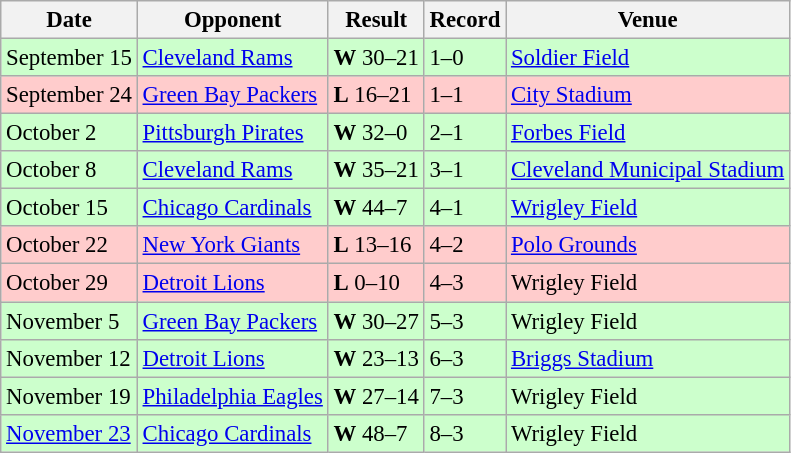<table class="wikitable" style="font-size: 95%;">
<tr>
<th>Date</th>
<th>Opponent</th>
<th>Result</th>
<th>Record</th>
<th>Venue</th>
</tr>
<tr style="background:#cfc">
<td>September 15</td>
<td><a href='#'>Cleveland Rams</a></td>
<td><strong>W</strong> 30–21</td>
<td>1–0</td>
<td><a href='#'>Soldier Field</a></td>
</tr>
<tr style="background:#fcc">
<td>September 24</td>
<td><a href='#'>Green Bay Packers</a></td>
<td><strong>L</strong> 16–21</td>
<td>1–1</td>
<td><a href='#'>City Stadium</a></td>
</tr>
<tr style="background:#cfc">
<td>October 2</td>
<td><a href='#'>Pittsburgh Pirates</a></td>
<td><strong>W</strong>  32–0</td>
<td>2–1</td>
<td><a href='#'>Forbes Field</a></td>
</tr>
<tr style="background:#cfc">
<td>October 8</td>
<td><a href='#'>Cleveland Rams</a></td>
<td><strong>W</strong> 35–21</td>
<td>3–1</td>
<td><a href='#'>Cleveland Municipal Stadium</a></td>
</tr>
<tr style="background:#cfc">
<td>October 15</td>
<td><a href='#'>Chicago Cardinals</a></td>
<td><strong>W</strong> 44–7</td>
<td>4–1</td>
<td><a href='#'>Wrigley Field</a></td>
</tr>
<tr style="background:#fcc">
<td>October 22</td>
<td><a href='#'>New York Giants</a></td>
<td><strong>L</strong> 13–16</td>
<td>4–2</td>
<td><a href='#'>Polo Grounds</a></td>
</tr>
<tr style="background:#fcc">
<td>October 29</td>
<td><a href='#'>Detroit Lions</a></td>
<td><strong>L</strong> 0–10</td>
<td>4–3</td>
<td>Wrigley Field</td>
</tr>
<tr style="background:#cfc">
<td>November 5</td>
<td><a href='#'>Green Bay Packers</a></td>
<td><strong>W</strong> 30–27</td>
<td>5–3</td>
<td>Wrigley Field</td>
</tr>
<tr style="background:#cfc">
<td>November 12</td>
<td><a href='#'>Detroit Lions</a></td>
<td><strong>W</strong> 23–13</td>
<td>6–3</td>
<td><a href='#'>Briggs Stadium</a></td>
</tr>
<tr style="background:#cfc">
<td>November 19</td>
<td><a href='#'>Philadelphia Eagles</a></td>
<td><strong>W</strong> 27–14</td>
<td>7–3</td>
<td>Wrigley Field</td>
</tr>
<tr style="background:#cfc">
<td><a href='#'>November 23</a></td>
<td><a href='#'>Chicago Cardinals</a></td>
<td><strong>W</strong>  48–7</td>
<td>8–3</td>
<td>Wrigley Field</td>
</tr>
</table>
